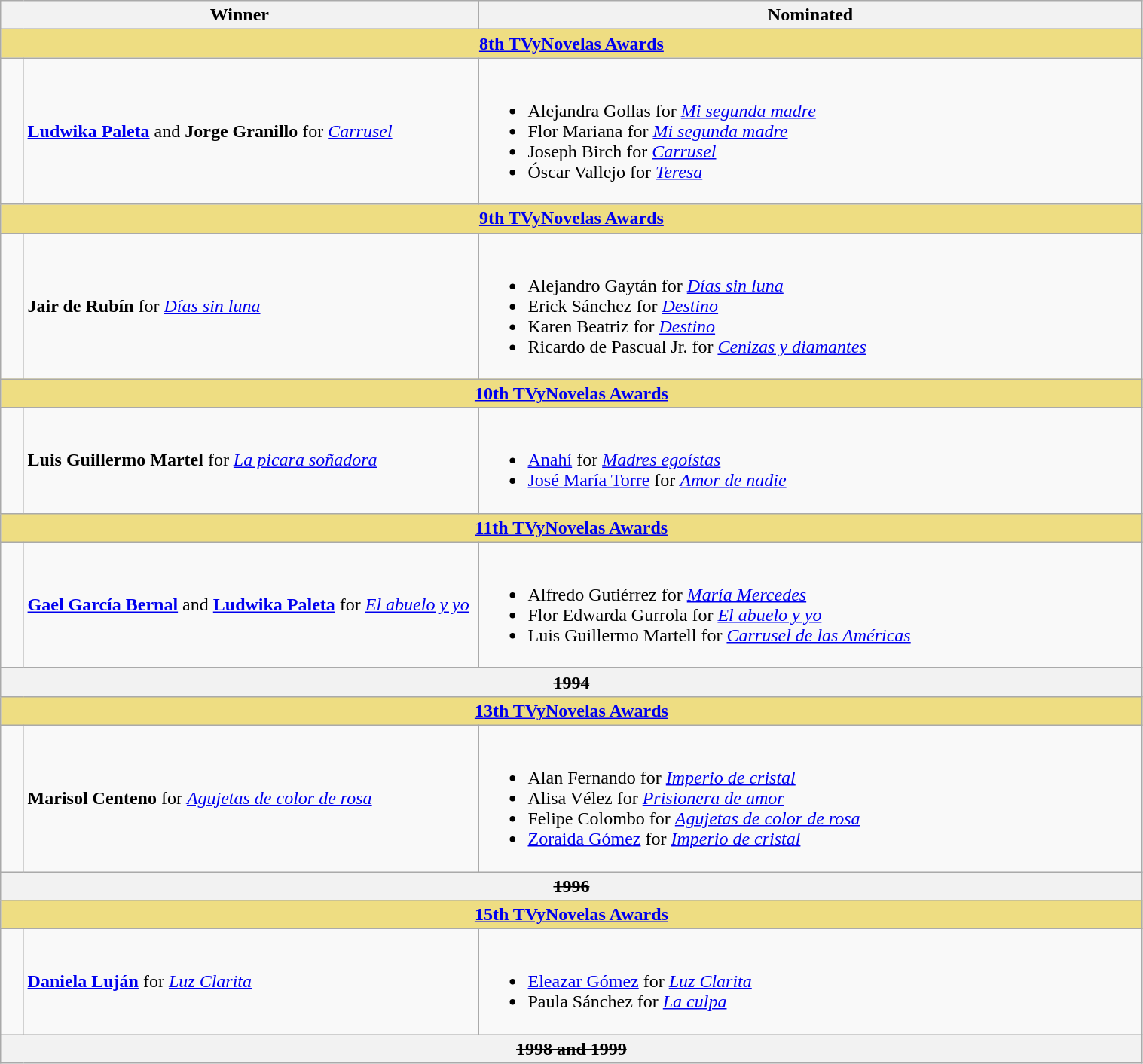<table class="wikitable" width="80%">
<tr align="center">
<th width="150px;" colspan="2;" align="center">Winner</th>
<th width="580px;" align="center">Nominated</th>
</tr>
<tr>
<th colspan="9" style="background:#EEDD82;" align="center"><strong><a href='#'>8th TVyNovelas Awards</a></strong></th>
</tr>
<tr>
<td width=2%></td>
<td><strong><a href='#'>Ludwika Paleta</a></strong> and <strong>Jorge Granillo</strong> for <em><a href='#'>Carrusel</a></em></td>
<td><br><ul><li>Alejandra Gollas for <em><a href='#'>Mi segunda madre</a></em></li><li>Flor Mariana for <em><a href='#'>Mi segunda madre</a></em></li><li>Joseph Birch for <em><a href='#'>Carrusel</a></em></li><li>Óscar Vallejo for <em><a href='#'>Teresa</a></em></li></ul></td>
</tr>
<tr>
<th colspan="9" style="background:#EEDD82;" align="center"><strong><a href='#'>9th TVyNovelas Awards</a></strong></th>
</tr>
<tr>
<td width=2%></td>
<td><strong>Jair de Rubín</strong> for <em><a href='#'>Días sin luna</a></em></td>
<td><br><ul><li>Alejandro Gaytán for <em><a href='#'>Días sin luna</a></em></li><li>Erick Sánchez for <em><a href='#'>Destino</a></em></li><li>Karen Beatriz for <em><a href='#'>Destino</a></em></li><li>Ricardo de Pascual Jr. for <em><a href='#'>Cenizas y diamantes</a></em></li></ul></td>
</tr>
<tr>
<th colspan="9" style="background:#EEDD82;" align="center"><strong><a href='#'>10th TVyNovelas Awards</a></strong></th>
</tr>
<tr>
<td width=2%></td>
<td><strong>Luis Guillermo Martel</strong> for <em><a href='#'>La picara soñadora</a></em></td>
<td><br><ul><li><a href='#'>Anahí</a> for <em><a href='#'>Madres egoístas</a></em></li><li><a href='#'>José María Torre</a> for <em><a href='#'>Amor de nadie</a></em></li></ul></td>
</tr>
<tr>
<th colspan="9" style="background:#EEDD82;" align="center"><strong><a href='#'>11th TVyNovelas Awards</a></strong></th>
</tr>
<tr>
<td width=2%></td>
<td><strong><a href='#'>Gael García Bernal</a></strong> and <strong><a href='#'>Ludwika Paleta</a></strong> for <em><a href='#'>El abuelo y yo</a></em></td>
<td><br><ul><li>Alfredo Gutiérrez for <em><a href='#'>María Mercedes</a></em></li><li>Flor Edwarda Gurrola for <em><a href='#'>El abuelo y yo</a></em></li><li>Luis Guillermo Martell for <em><a href='#'>Carrusel de las Américas</a></em></li></ul></td>
</tr>
<tr>
<th colspan="9" align="center"><s>1994</s></th>
</tr>
<tr>
<th colspan="9" style="background:#EEDD82;" align="center"><strong><a href='#'>13th TVyNovelas Awards</a></strong></th>
</tr>
<tr>
<td width=2%></td>
<td><strong>Marisol Centeno</strong> for <em><a href='#'>Agujetas de color de rosa</a></em></td>
<td><br><ul><li>Alan Fernando for <em><a href='#'>Imperio de cristal</a></em></li><li>Alisa Vélez for <em><a href='#'>Prisionera de amor</a></em></li><li>Felipe Colombo for <em><a href='#'>Agujetas de color de rosa</a></em></li><li><a href='#'>Zoraida Gómez</a> for <em><a href='#'>Imperio de cristal</a></em></li></ul></td>
</tr>
<tr>
<th colspan="9" align="center"><s>1996</s></th>
</tr>
<tr>
<th colspan="9" style="background:#EEDD82;" align="center"><strong><a href='#'>15th TVyNovelas Awards</a></strong></th>
</tr>
<tr>
<td width=2%></td>
<td><strong><a href='#'>Daniela Luján</a></strong> for <em><a href='#'>Luz Clarita</a></em></td>
<td><br><ul><li><a href='#'>Eleazar Gómez</a> for <em><a href='#'>Luz Clarita</a></em></li><li>Paula Sánchez for <em><a href='#'>La culpa</a></em></li></ul></td>
</tr>
<tr>
<th colspan="9" align="center"><s>1998 and 1999</s></th>
</tr>
</table>
